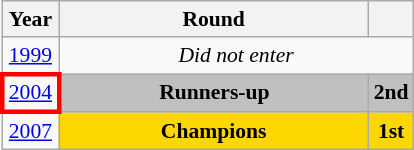<table class="wikitable" style="text-align: center; font-size:90%">
<tr>
<th>Year</th>
<th style="width:200px">Round</th>
<th></th>
</tr>
<tr>
<td><a href='#'>1999</a></td>
<td colspan="2"><em>Did not enter</em></td>
</tr>
<tr>
<td style="border: 3px solid red"><a href='#'>2004</a></td>
<td bgcolor=Silver><strong>Runners-up</strong></td>
<td bgcolor=Silver><strong>2nd</strong></td>
</tr>
<tr>
<td><a href='#'>2007</a></td>
<td bgcolor=Gold><strong>Champions</strong></td>
<td bgcolor=Gold><strong>1st</strong></td>
</tr>
</table>
